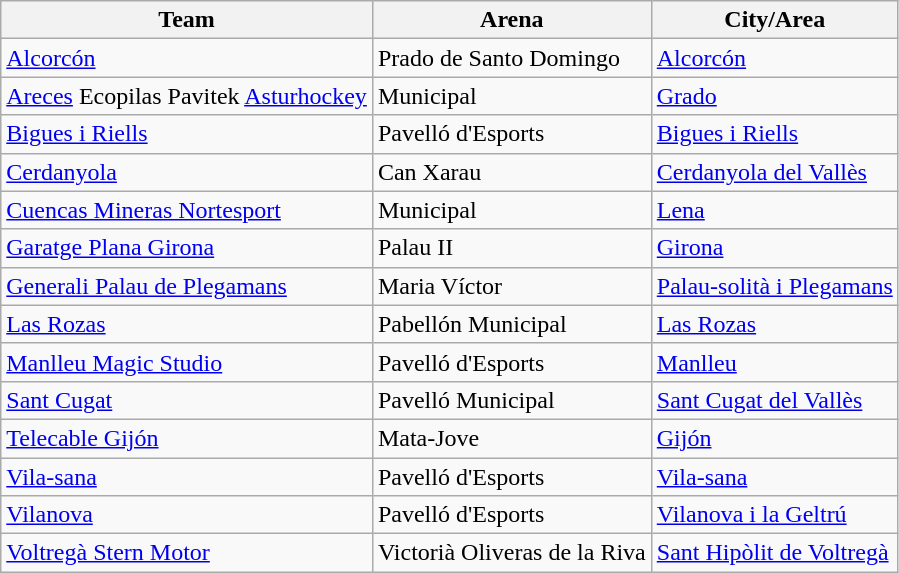<table class="wikitable sortable">
<tr>
<th>Team</th>
<th>Arena</th>
<th>City/Area</th>
</tr>
<tr>
<td><a href='#'>Alcorcón</a></td>
<td>Prado de Santo Domingo</td>
<td><a href='#'>Alcorcón</a></td>
</tr>
<tr>
<td><a href='#'>Areces</a> Ecopilas Pavitek <a href='#'>Asturhockey</a></td>
<td>Municipal</td>
<td><a href='#'>Grado</a></td>
</tr>
<tr>
<td><a href='#'>Bigues i Riells</a></td>
<td>Pavelló d'Esports</td>
<td><a href='#'>Bigues i Riells</a></td>
</tr>
<tr>
<td><a href='#'>Cerdanyola</a></td>
<td>Can Xarau</td>
<td><a href='#'>Cerdanyola del Vallès</a></td>
</tr>
<tr>
<td><a href='#'>Cuencas Mineras Nortesport</a></td>
<td>Municipal</td>
<td><a href='#'>Lena</a></td>
</tr>
<tr>
<td><a href='#'>Garatge Plana Girona</a></td>
<td>Palau II</td>
<td><a href='#'>Girona</a></td>
</tr>
<tr>
<td><a href='#'>Generali Palau de Plegamans</a></td>
<td>Maria Víctor</td>
<td><a href='#'>Palau-solità i Plegamans</a></td>
</tr>
<tr>
<td><a href='#'>Las Rozas</a></td>
<td>Pabellón Municipal</td>
<td><a href='#'>Las Rozas</a></td>
</tr>
<tr>
<td><a href='#'>Manlleu Magic Studio</a></td>
<td>Pavelló d'Esports</td>
<td><a href='#'>Manlleu</a></td>
</tr>
<tr>
<td><a href='#'>Sant Cugat</a></td>
<td>Pavelló Municipal</td>
<td><a href='#'>Sant Cugat del Vallès</a></td>
</tr>
<tr>
<td><a href='#'>Telecable Gijón</a></td>
<td>Mata-Jove</td>
<td><a href='#'>Gijón</a></td>
</tr>
<tr>
<td><a href='#'>Vila-sana</a></td>
<td>Pavelló d'Esports</td>
<td><a href='#'>Vila-sana</a></td>
</tr>
<tr>
<td><a href='#'>Vilanova</a></td>
<td>Pavelló d'Esports</td>
<td><a href='#'>Vilanova i la Geltrú</a></td>
</tr>
<tr>
<td><a href='#'>Voltregà Stern Motor</a></td>
<td>Victorià Oliveras de la Riva</td>
<td><a href='#'>Sant Hipòlit de Voltregà</a></td>
</tr>
</table>
